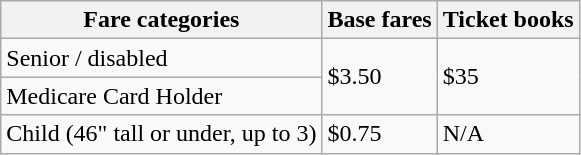<table class="wikitable">
<tr>
<th>Fare categories</th>
<th>Base fares</th>
<th>Ticket books</th>
</tr>
<tr>
<td>Senior / disabled</td>
<td rowspan=2>$3.50</td>
<td rowspan=2>$35</td>
</tr>
<tr>
<td>Medicare Card Holder</td>
</tr>
<tr>
<td>Child (46" tall or under, up to 3)</td>
<td>$0.75</td>
<td>N/A</td>
</tr>
</table>
